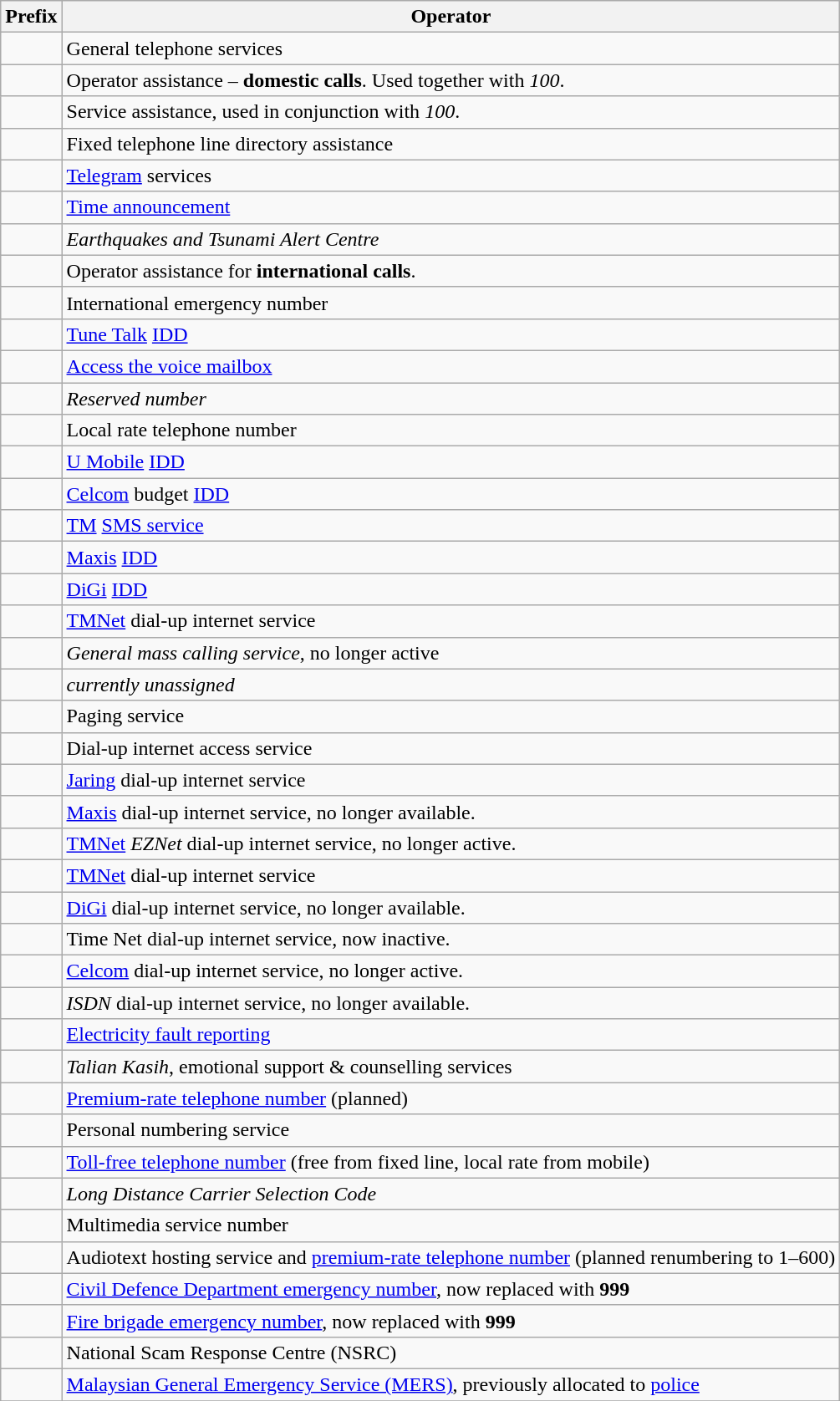<table class="wikitable">
<tr>
<th>Prefix</th>
<th>Operator</th>
</tr>
<tr>
<td></td>
<td>General telephone services</td>
</tr>
<tr>
<td></td>
<td>Operator assistance – <strong>domestic calls</strong>. Used together with <em>100</em>.</td>
</tr>
<tr>
<td></td>
<td>Service assistance, used in conjunction with <em>100</em>.</td>
</tr>
<tr>
<td></td>
<td>Fixed telephone line directory assistance</td>
</tr>
<tr>
<td></td>
<td><a href='#'>Telegram</a> services</td>
</tr>
<tr>
<td></td>
<td><a href='#'>Time announcement</a></td>
</tr>
<tr>
<td></td>
<td><em>Earthquakes and Tsunami Alert Centre</em></td>
</tr>
<tr>
<td></td>
<td>Operator assistance for <strong>international calls</strong>.</td>
</tr>
<tr>
<td></td>
<td>International emergency number</td>
</tr>
<tr>
<td></td>
<td><a href='#'>Tune Talk</a> <a href='#'>IDD</a></td>
</tr>
<tr>
<td></td>
<td><a href='#'>Access the voice mailbox</a></td>
</tr>
<tr>
<td></td>
<td><em>Reserved number</em></td>
</tr>
<tr>
<td></td>
<td>Local rate telephone number</td>
</tr>
<tr>
<td></td>
<td><a href='#'>U Mobile</a> <a href='#'>IDD</a></td>
</tr>
<tr>
<td></td>
<td><a href='#'>Celcom</a> budget <a href='#'>IDD</a></td>
</tr>
<tr>
<td></td>
<td><a href='#'>TM</a> <a href='#'>SMS service</a></td>
</tr>
<tr>
<td></td>
<td><a href='#'>Maxis</a> <a href='#'>IDD</a></td>
</tr>
<tr>
<td></td>
<td><a href='#'>DiGi</a> <a href='#'>IDD</a></td>
</tr>
<tr>
<td></td>
<td><a href='#'>TMNet</a> dial-up internet service</td>
</tr>
<tr>
<td></td>
<td><em>General mass calling service</em>, no longer active</td>
</tr>
<tr>
<td></td>
<td><em>currently unassigned</em></td>
</tr>
<tr>
<td></td>
<td>Paging service</td>
</tr>
<tr>
<td></td>
<td>Dial-up internet access service</td>
</tr>
<tr>
<td></td>
<td><a href='#'>Jaring</a> dial-up internet service</td>
</tr>
<tr>
<td></td>
<td><a href='#'>Maxis</a> dial-up internet service, no longer available.</td>
</tr>
<tr>
<td></td>
<td><a href='#'>TMNet</a> <em>EZNet</em> dial-up internet service, no longer active.</td>
</tr>
<tr>
<td></td>
<td><a href='#'>TMNet</a> dial-up internet service</td>
</tr>
<tr>
<td></td>
<td><a href='#'>DiGi</a> dial-up internet service, no longer available.</td>
</tr>
<tr>
<td></td>
<td>Time Net dial-up internet service, now inactive.</td>
</tr>
<tr>
<td></td>
<td><a href='#'>Celcom</a> dial-up internet service, no longer active.</td>
</tr>
<tr>
<td></td>
<td><em>ISDN</em> dial-up internet service, no longer available.</td>
</tr>
<tr>
<td></td>
<td><a href='#'>Electricity fault reporting</a></td>
</tr>
<tr>
<td></td>
<td><em>Talian Kasih</em>, emotional support & counselling services</td>
</tr>
<tr>
<td></td>
<td><a href='#'>Premium-rate telephone number</a> (planned)</td>
</tr>
<tr>
<td></td>
<td>Personal numbering service</td>
</tr>
<tr>
<td></td>
<td><a href='#'>Toll-free telephone number</a> (free from fixed line, local rate from mobile)</td>
</tr>
<tr>
<td></td>
<td><em>Long Distance Carrier Selection Code</em></td>
</tr>
<tr>
<td></td>
<td>Multimedia service number</td>
</tr>
<tr>
<td></td>
<td>Audiotext hosting service and <a href='#'>premium-rate telephone number</a> (planned renumbering to 1–600)</td>
</tr>
<tr>
<td></td>
<td><a href='#'>Civil Defence Department emergency number</a>, now replaced with <strong>999</strong></td>
</tr>
<tr>
<td></td>
<td><a href='#'>Fire brigade emergency number</a>, now replaced with <strong>999</strong></td>
</tr>
<tr>
<td></td>
<td>National Scam Response Centre (NSRC)</td>
</tr>
<tr>
<td></td>
<td><a href='#'>Malaysian General Emergency Service (MERS)</a>, previously allocated to <a href='#'>police</a></td>
</tr>
<tr>
</tr>
</table>
